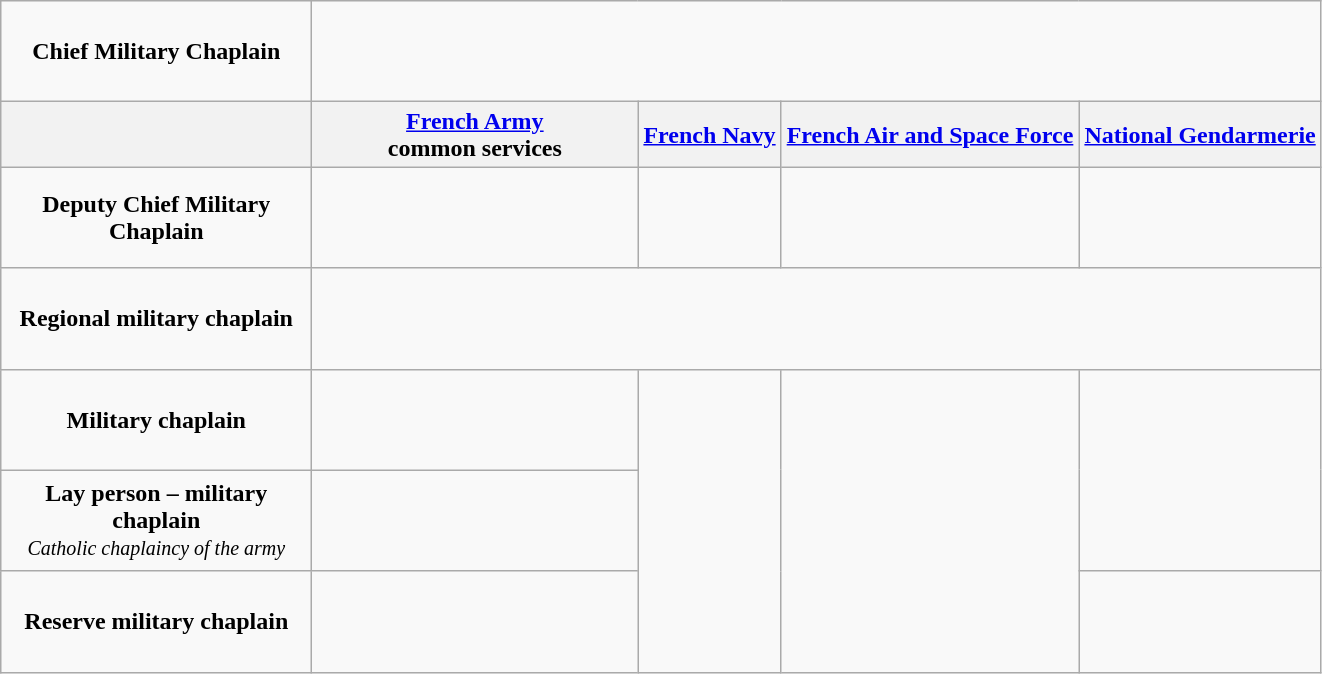<table class="wikitable">
<tr>
<td style="height:60px; text-align:center; width:200px;"><strong>Chief Military Chaplain</strong></td>
<td style="text-align:center; vertical-align:middle;" colspan="4">  </td>
</tr>
<tr>
<th></th>
<th><a href='#'>French Army</a><br> common services</th>
<th><a href='#'>French Navy</a></th>
<th><a href='#'>French Air and Space Force</a></th>
<th><a href='#'>National Gendarmerie</a></th>
</tr>
<tr>
<td style="height:60px; text-align:center; width:200px;"><strong>Deputy Chief Military Chaplain</strong></td>
<td style="text-align:center; width:210px;"> <br><br></td>
<td style="text-align:center; vertical-align:middle;"> </td>
<td style="text-align:center; vertical-align:middle;"> </td>
<td style="text-align:center; vertical-align:middle;"></td>
</tr>
<tr>
<td style="height:60px; text-align:center; width:200px;"><strong>Regional military chaplain</strong></td>
<td colspan="4" style="text-align:center; vertical-align:middle;">  </td>
</tr>
<tr>
<td style="height:60px; text-align:center; width:200px;"><strong>Military chaplain</strong></td>
<td style="text-align:center; vertical-align:middle;"> <br><br></td>
<td rowspan="3" style="text-align:center; vertical-align:middle;"> </td>
<td rowspan="3" style="text-align:center; vertical-align:middle;"> </td>
<td rowspan="2" style="text-align:center; vertical-align:middle;"></td>
</tr>
<tr>
<td style="height:60px; text-align:center; width:200px;"><strong>Lay person – military chaplain</strong><br> <small><em>Catholic chaplaincy of the army</em></small></td>
<td style="text-align:center; vertical-align:middle;"></td>
</tr>
<tr>
<td style="height:60px; text-align:center; width:200px;"><strong>Reserve military chaplain</strong></td>
<td style="text-align:center; vertical-align:middle;"> <br><br></td>
<td style="text-align:center; vertical-align:middle;"></td>
</tr>
</table>
